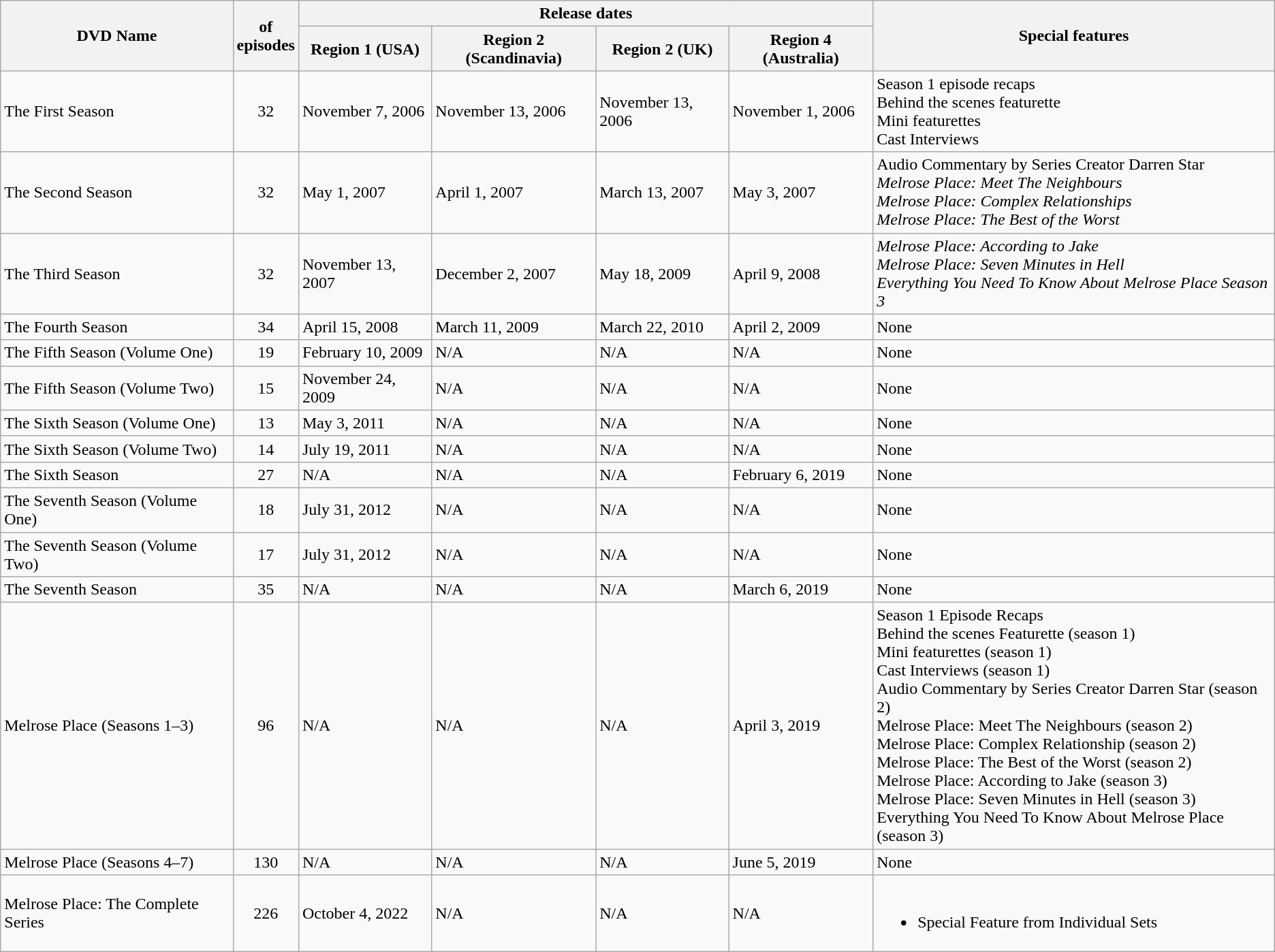<table class="wikitable">
<tr>
<th rowspan=2>DVD Name</th>
<th rowspan=2> of<br>episodes</th>
<th colspan=4>Release dates</th>
<th rowspan=2>Special features</th>
</tr>
<tr>
<th>Region 1 (USA)</th>
<th>Region 2 (Scandinavia)</th>
<th>Region 2 (UK)</th>
<th>Region 4 (Australia)</th>
</tr>
<tr>
<td>The First Season</td>
<td style="text-align:center;">32</td>
<td>November 7, 2006</td>
<td>November 13, 2006</td>
<td>November 13, 2006</td>
<td>November 1, 2006</td>
<td>Season 1 episode recaps<br>Behind the scenes featurette<br>Mini featurettes<br>Cast Interviews</td>
</tr>
<tr>
<td>The Second Season</td>
<td style="text-align:center;">32</td>
<td>May 1, 2007</td>
<td>April 1, 2007</td>
<td>March 13, 2007</td>
<td>May 3, 2007</td>
<td>Audio Commentary by Series Creator Darren Star<br><em>Melrose Place: Meet The Neighbours</em><br><em>Melrose Place: Complex Relationships</em><br><em>Melrose Place: The Best of the Worst</em></td>
</tr>
<tr>
<td>The Third Season</td>
<td style="text-align:center;">32</td>
<td>November 13, 2007</td>
<td>December 2, 2007</td>
<td>May 18, 2009</td>
<td>April 9, 2008</td>
<td><em>Melrose Place: According to Jake</em><br><em>Melrose Place: Seven Minutes in Hell</em><br><em>Everything You Need To Know About Melrose Place Season 3</em></td>
</tr>
<tr>
<td>The Fourth Season</td>
<td style="text-align:center;">34</td>
<td>April 15, 2008</td>
<td>March 11, 2009</td>
<td>March 22, 2010</td>
<td>April 2, 2009</td>
<td>None</td>
</tr>
<tr>
<td>The Fifth Season (Volume One)</td>
<td style="text-align:center;">19</td>
<td>February 10, 2009</td>
<td>N/A</td>
<td>N/A</td>
<td>N/A</td>
<td>None</td>
</tr>
<tr>
<td>The Fifth Season (Volume Two)</td>
<td style="text-align:center;">15</td>
<td>November 24, 2009</td>
<td>N/A</td>
<td>N/A</td>
<td>N/A</td>
<td>None</td>
</tr>
<tr>
<td>The Sixth Season (Volume One)</td>
<td style="text-align:center;">13</td>
<td>May 3, 2011</td>
<td>N/A</td>
<td>N/A</td>
<td>N/A</td>
<td>None</td>
</tr>
<tr>
<td>The Sixth Season (Volume Two)</td>
<td style="text-align:center;">14</td>
<td>July 19, 2011</td>
<td>N/A</td>
<td>N/A</td>
<td>N/A</td>
<td>None</td>
</tr>
<tr>
<td>The Sixth Season</td>
<td style="text-align:center;">27</td>
<td>N/A</td>
<td>N/A</td>
<td>N/A</td>
<td>February 6, 2019</td>
<td>None</td>
</tr>
<tr>
<td>The Seventh Season (Volume One)</td>
<td style="text-align:center;">18</td>
<td>July 31, 2012</td>
<td>N/A</td>
<td>N/A</td>
<td>N/A</td>
<td>None</td>
</tr>
<tr>
<td>The Seventh Season (Volume Two)</td>
<td style="text-align:center;">17</td>
<td>July 31, 2012</td>
<td>N/A</td>
<td>N/A</td>
<td>N/A</td>
<td>None</td>
</tr>
<tr>
<td>The Seventh Season</td>
<td style="text-align:center;">35</td>
<td>N/A</td>
<td>N/A</td>
<td>N/A</td>
<td>March 6, 2019</td>
<td>None</td>
</tr>
<tr>
<td>Melrose Place (Seasons 1–3)</td>
<td style="text-align:center;">96</td>
<td>N/A</td>
<td>N/A</td>
<td>N/A</td>
<td>April 3, 2019</td>
<td>Season 1 Episode Recaps<br>Behind the scenes Featurette (season 1)<br>Mini featurettes (season 1)<br>Cast Interviews (season 1)<br>Audio Commentary by Series Creator Darren Star (season 2)<br>Melrose Place: Meet The Neighbours (season 2)<br>Melrose Place: Complex Relationship (season 2)<br>Melrose Place: The Best of the Worst (season 2)<br>Melrose Place: According to Jake (season 3)<br>Melrose Place: Seven Minutes in Hell (season 3)<br>Everything You Need To Know About Melrose Place (season 3)</td>
</tr>
<tr>
<td>Melrose Place (Seasons 4–7)</td>
<td style="text-align:center;">130</td>
<td>N/A</td>
<td>N/A</td>
<td>N/A</td>
<td>June 5, 2019</td>
<td>None</td>
</tr>
<tr>
<td>Melrose Place: The Complete Series</td>
<td style="text-align:center;">226</td>
<td>October 4, 2022</td>
<td>N/A</td>
<td>N/A</td>
<td>N/A</td>
<td><br><ul><li>Special Feature from Individual Sets</li></ul></td>
</tr>
</table>
